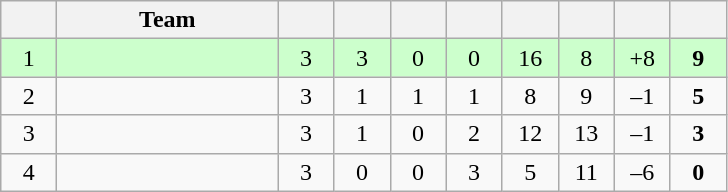<table class="wikitable" style="text-align: center; font-size: 100%;">
<tr>
<th width="30"></th>
<th width="140">Team</th>
<th width="30"></th>
<th width="30"></th>
<th width="30"></th>
<th width="30"></th>
<th width="30"></th>
<th width="30"></th>
<th width="30"></th>
<th width="30"></th>
</tr>
<tr style="background-color: #ccffcc;">
<td>1</td>
<td align=left><strong></strong></td>
<td>3</td>
<td>3</td>
<td>0</td>
<td>0</td>
<td>16</td>
<td>8</td>
<td>+8</td>
<td><strong>9</strong></td>
</tr>
<tr>
<td>2</td>
<td align=left></td>
<td>3</td>
<td>1</td>
<td>1</td>
<td>1</td>
<td>8</td>
<td>9</td>
<td>–1</td>
<td><strong>5</strong></td>
</tr>
<tr>
<td>3</td>
<td align=left></td>
<td>3</td>
<td>1</td>
<td>0</td>
<td>2</td>
<td>12</td>
<td>13</td>
<td>–1</td>
<td><strong>3</strong></td>
</tr>
<tr>
<td>4</td>
<td align=left></td>
<td>3</td>
<td>0</td>
<td>0</td>
<td>3</td>
<td>5</td>
<td>11</td>
<td>–6</td>
<td><strong>0</strong></td>
</tr>
</table>
